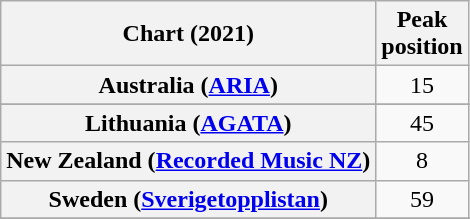<table class="wikitable sortable plainrowheaders" style="text-align:center">
<tr>
<th scope="col">Chart (2021)</th>
<th scope="col">Peak<br>position</th>
</tr>
<tr>
<th scope="row">Australia (<a href='#'>ARIA</a>)</th>
<td>15</td>
</tr>
<tr>
</tr>
<tr>
<th scope="row">Lithuania (<a href='#'>AGATA</a>)</th>
<td>45</td>
</tr>
<tr>
<th scope="row">New Zealand (<a href='#'>Recorded Music NZ</a>)</th>
<td>8</td>
</tr>
<tr>
<th scope="row">Sweden (<a href='#'>Sverigetopplistan</a>)</th>
<td>59</td>
</tr>
<tr>
</tr>
<tr>
</tr>
<tr>
</tr>
</table>
